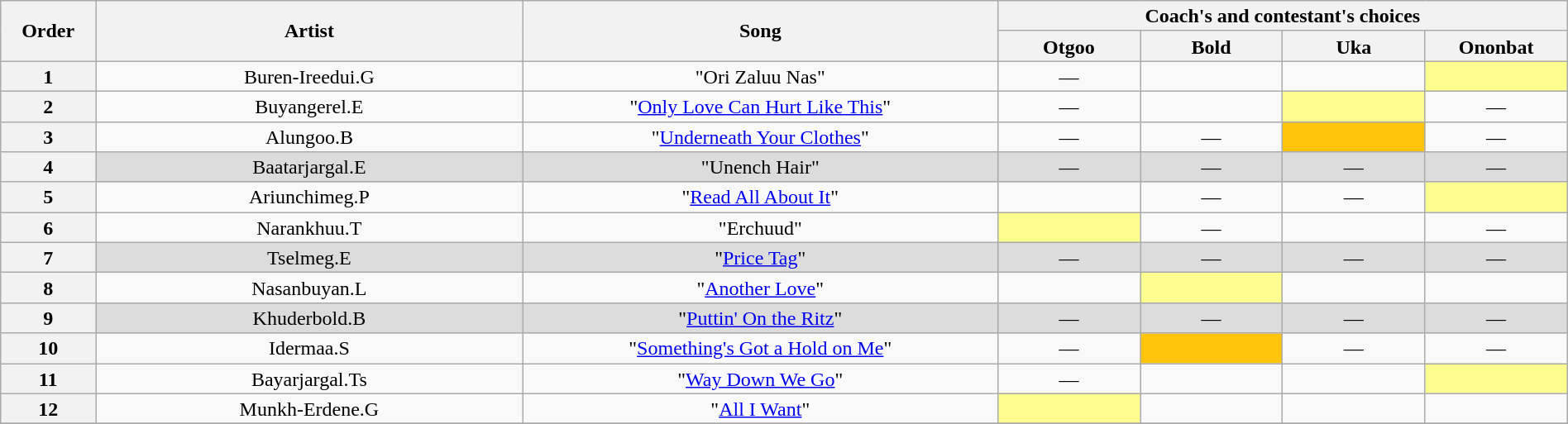<table class="wikitable" style="text-align:center; line-height:17px; width:100%;">
<tr>
<th scope="col" rowspan="2" width="04%">Order</th>
<th scope="col" rowspan="2" width="18%">Artist</th>
<th scope="col" rowspan="2" width="20%">Song</th>
<th scope="col" colspan="4" width="24%">Coach's and contestant's choices</th>
</tr>
<tr>
<th width="06%">Otgoo</th>
<th width="06%">Bold</th>
<th width="06%">Uka</th>
<th width="06%">Ononbat</th>
</tr>
<tr>
<th>1</th>
<td>Buren-Ireedui.G</td>
<td>"Ori Zaluu Nas"</td>
<td>—</td>
<td><strong></strong></td>
<td><strong></strong></td>
<td style="background:#fdfc8f;"><strong></strong></td>
</tr>
<tr>
<th>2</th>
<td>Buyangerel.E</td>
<td>"<a href='#'>Only Love Can Hurt Like This</a>"</td>
<td>—</td>
<td><strong></strong></td>
<td style="background:#fdfc8f;"><strong></strong></td>
<td>—</td>
</tr>
<tr>
<th>3</th>
<td>Alungoo.B</td>
<td>"<a href='#'>Underneath Your Clothes</a>"</td>
<td>—</td>
<td>—</td>
<td style="background:#FFC40C;"><strong></strong></td>
<td>—</td>
</tr>
<tr>
<th>4</th>
<td style="background:#DCDCDC;">Baatarjargal.E</td>
<td style="background:#DCDCDC;">"Unench Hair"</td>
<td style="background:#DCDCDC;">—</td>
<td style="background:#DCDCDC;">—</td>
<td style="background:#DCDCDC;">—</td>
<td style="background:#DCDCDC;">—</td>
</tr>
<tr>
<th>5</th>
<td>Ariunchimeg.P</td>
<td>"<a href='#'>Read All About It</a>"</td>
<td><strong></strong></td>
<td>—</td>
<td>—</td>
<td style="background:#fdfc8f;"><strong></strong></td>
</tr>
<tr>
<th>6</th>
<td>Narankhuu.T</td>
<td>"Erchuud"</td>
<td style="background:#fdfc8f;"><strong></strong></td>
<td>—</td>
<td><strong></strong></td>
<td>—</td>
</tr>
<tr>
<th>7</th>
<td style="background:#DCDCDC;">Tselmeg.E</td>
<td style="background:#DCDCDC;">"<a href='#'>Price Tag</a>"</td>
<td style="background:#DCDCDC;">—</td>
<td style="background:#DCDCDC;">—</td>
<td style="background:#DCDCDC;">—</td>
<td style="background:#DCDCDC;">—</td>
</tr>
<tr>
<th>8</th>
<td>Nasanbuyan.L</td>
<td>"<a href='#'>Another Love</a>"</td>
<td><strong></strong></td>
<td style="background:#fdfc8f;"><strong></strong></td>
<td><strong></strong></td>
<td><strong></strong></td>
</tr>
<tr>
<th>9</th>
<td style="background:#DCDCDC;">Khuderbold.B</td>
<td style="background:#DCDCDC;">"<a href='#'>Puttin' On the Ritz</a>"</td>
<td style="background:#DCDCDC;">—</td>
<td style="background:#DCDCDC;">—</td>
<td style="background:#DCDCDC;">—</td>
<td style="background:#DCDCDC;">—</td>
</tr>
<tr>
<th>10</th>
<td>Idermaa.S</td>
<td>"<a href='#'>Something's Got a Hold on Me</a>"</td>
<td>—</td>
<td style="background:#FFC40C;"><strong></strong></td>
<td>—</td>
<td>—</td>
</tr>
<tr>
<th>11</th>
<td>Bayarjargal.Ts</td>
<td>"<a href='#'>Way Down We Go</a>"</td>
<td>—</td>
<td><strong></strong></td>
<td><strong></strong></td>
<td style="background:#fdfc8f;"><strong></strong></td>
</tr>
<tr>
<th>12</th>
<td>Munkh-Erdene.G</td>
<td>"<a href='#'>All I Want</a>"</td>
<td style="background:#fdfc8f;"><strong></strong></td>
<td><strong></strong></td>
<td><strong></strong></td>
<td><strong></strong></td>
</tr>
<tr>
</tr>
</table>
